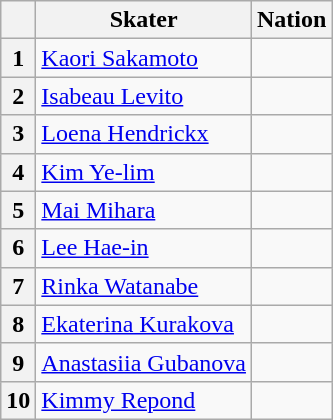<table class="wikitable sortable" style="text-align: left">
<tr>
<th scope="col"></th>
<th scope="col">Skater</th>
<th scope="col">Nation</th>
</tr>
<tr>
<th scope="row">1</th>
<td><a href='#'>Kaori Sakamoto</a></td>
<td></td>
</tr>
<tr>
<th scope="row">2</th>
<td><a href='#'>Isabeau Levito</a></td>
<td></td>
</tr>
<tr>
<th scope="row">3</th>
<td><a href='#'>Loena Hendrickx</a></td>
<td></td>
</tr>
<tr>
<th scope="row">4</th>
<td><a href='#'>Kim Ye-lim</a></td>
<td></td>
</tr>
<tr>
<th scope="row">5</th>
<td><a href='#'>Mai Mihara</a></td>
<td></td>
</tr>
<tr>
<th scope="row">6</th>
<td><a href='#'>Lee Hae-in</a></td>
<td></td>
</tr>
<tr>
<th scope="row">7</th>
<td><a href='#'>Rinka Watanabe</a></td>
<td></td>
</tr>
<tr>
<th scope="row">8</th>
<td><a href='#'>Ekaterina Kurakova</a></td>
<td></td>
</tr>
<tr>
<th scope="row">9</th>
<td><a href='#'>Anastasiia Gubanova</a></td>
<td></td>
</tr>
<tr>
<th scope="row">10</th>
<td><a href='#'>Kimmy Repond</a></td>
<td></td>
</tr>
</table>
